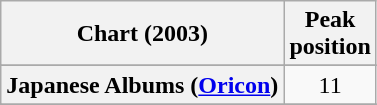<table class="wikitable sortable plainrowheaders">
<tr>
<th scope="col">Chart (2003)</th>
<th scope="col">Peak<br>position</th>
</tr>
<tr>
</tr>
<tr>
</tr>
<tr>
</tr>
<tr>
</tr>
<tr>
<th scope="row">Japanese Albums (<a href='#'>Oricon</a>)</th>
<td align="center">11</td>
</tr>
<tr>
</tr>
<tr>
</tr>
</table>
